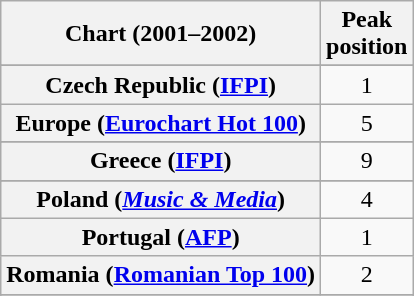<table class="wikitable sortable plainrowheaders" style="text-align:center">
<tr>
<th scope="col">Chart (2001–2002)</th>
<th scope="col">Peak<br>position</th>
</tr>
<tr>
</tr>
<tr>
</tr>
<tr>
</tr>
<tr>
<th scope="row">Czech Republic (<a href='#'>IFPI</a>)</th>
<td>1</td>
</tr>
<tr>
<th scope="row">Europe (<a href='#'>Eurochart Hot 100</a>)</th>
<td>5</td>
</tr>
<tr>
</tr>
<tr>
</tr>
<tr>
<th scope="row">Greece (<a href='#'>IFPI</a>)</th>
<td>9</td>
</tr>
<tr>
</tr>
<tr>
</tr>
<tr>
</tr>
<tr>
</tr>
<tr>
</tr>
<tr>
</tr>
<tr>
<th scope="row">Poland (<em><a href='#'>Music & Media</a></em>)</th>
<td>4</td>
</tr>
<tr>
<th scope="row">Portugal (<a href='#'>AFP</a>)</th>
<td>1</td>
</tr>
<tr>
<th scope="row">Romania (<a href='#'>Romanian Top 100</a>)</th>
<td>2</td>
</tr>
<tr>
</tr>
<tr>
</tr>
</table>
